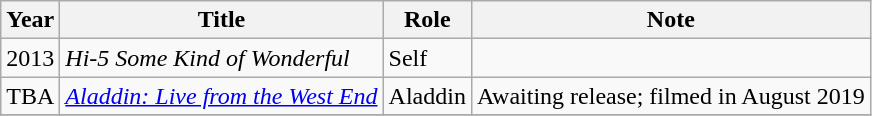<table class="wikitable sortable">
<tr>
<th scope="col">Year</th>
<th scope="col">Title</th>
<th scope="col">Role</th>
<th scope="col">Note</th>
</tr>
<tr>
<td>2013</td>
<td><em>Hi-5 Some Kind of Wonderful</em></td>
<td>Self</td>
<td></td>
</tr>
<tr>
<td>TBA</td>
<td><em><a href='#'>Aladdin: Live from the West End</a></em></td>
<td>Aladdin</td>
<td>Awaiting release; filmed in August 2019</td>
</tr>
<tr>
</tr>
</table>
